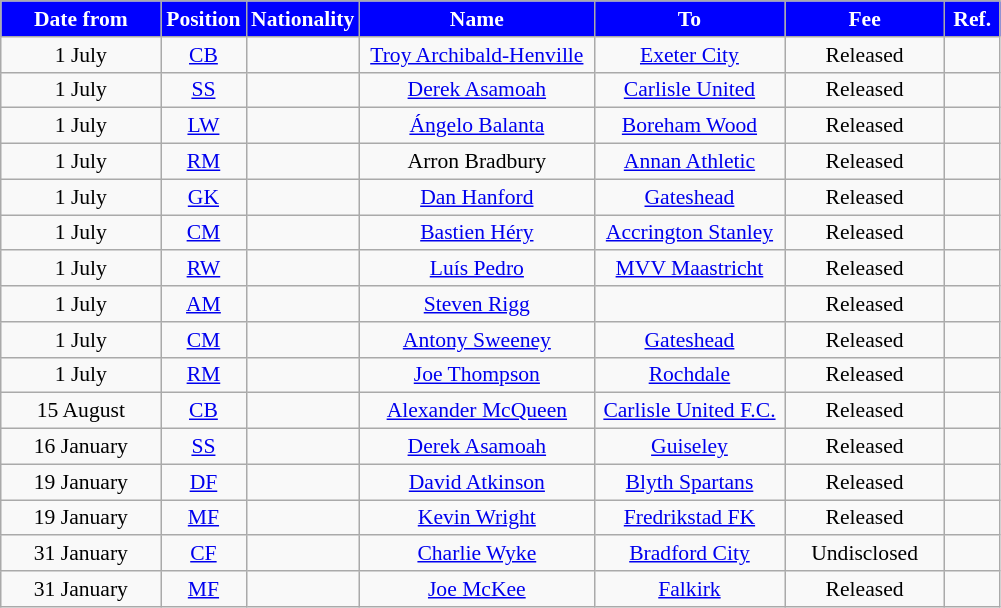<table class="wikitable"  style="text-align:center; font-size:90%; ">
<tr>
<th style="background:blue; color:white; width:100px;">Date from</th>
<th style="background:blue; color:white; width:50px;">Position</th>
<th style="background:blue; color:white; width:50px;">Nationality</th>
<th style="background:blue; color:white; width:150px;">Name</th>
<th style="background:blue; color:white; width:120px;">To</th>
<th style="background:blue; color:white; width:100px;">Fee</th>
<th style="background:blue; color:white; width:30px;">Ref.</th>
</tr>
<tr>
<td>1 July</td>
<td><a href='#'>CB</a></td>
<td></td>
<td><a href='#'>Troy Archibald-Henville</a></td>
<td> <a href='#'>Exeter City</a> </td>
<td>Released</td>
<td></td>
</tr>
<tr>
<td>1 July</td>
<td><a href='#'>SS</a></td>
<td></td>
<td><a href='#'>Derek Asamoah</a></td>
<td> <a href='#'>Carlisle United</a> </td>
<td>Released</td>
<td></td>
</tr>
<tr>
<td>1 July</td>
<td><a href='#'>LW</a></td>
<td></td>
<td><a href='#'>Ángelo Balanta</a></td>
<td> <a href='#'>Boreham Wood</a></td>
<td>Released</td>
<td></td>
</tr>
<tr>
<td>1 July</td>
<td><a href='#'>RM</a></td>
<td></td>
<td>Arron Bradbury</td>
<td> <a href='#'>Annan Athletic</a></td>
<td>Released</td>
<td></td>
</tr>
<tr>
<td>1 July</td>
<td><a href='#'>GK</a></td>
<td></td>
<td><a href='#'>Dan Hanford</a></td>
<td> <a href='#'>Gateshead</a> </td>
<td>Released</td>
<td></td>
</tr>
<tr>
<td>1 July</td>
<td><a href='#'>CM</a></td>
<td></td>
<td><a href='#'>Bastien Héry</a></td>
<td> <a href='#'>Accrington Stanley</a> </td>
<td>Released</td>
<td></td>
</tr>
<tr>
<td>1 July</td>
<td><a href='#'>RW</a></td>
<td></td>
<td><a href='#'>Luís Pedro</a></td>
<td> <a href='#'>MVV Maastricht</a></td>
<td>Released</td>
<td></td>
</tr>
<tr>
<td>1 July</td>
<td><a href='#'>AM</a></td>
<td></td>
<td><a href='#'>Steven Rigg</a></td>
<td></td>
<td>Released</td>
<td></td>
</tr>
<tr>
<td>1 July</td>
<td><a href='#'>CM</a></td>
<td></td>
<td><a href='#'>Antony Sweeney</a></td>
<td> <a href='#'>Gateshead</a> </td>
<td>Released</td>
<td></td>
</tr>
<tr>
<td>1 July</td>
<td><a href='#'>RM</a></td>
<td></td>
<td><a href='#'>Joe Thompson</a></td>
<td> <a href='#'>Rochdale</a> </td>
<td>Released</td>
<td></td>
</tr>
<tr>
<td>15 August</td>
<td><a href='#'>CB</a></td>
<td></td>
<td><a href='#'>Alexander McQueen</a></td>
<td> <a href='#'>Carlisle United F.C.</a> </td>
<td>Released</td>
<td></td>
</tr>
<tr>
<td>16 January</td>
<td><a href='#'>SS</a></td>
<td></td>
<td><a href='#'>Derek Asamoah</a></td>
<td> <a href='#'>Guiseley</a></td>
<td>Released</td>
<td></td>
</tr>
<tr>
<td>19 January</td>
<td><a href='#'>DF</a></td>
<td></td>
<td><a href='#'>David Atkinson</a></td>
<td> <a href='#'>Blyth Spartans</a></td>
<td>Released</td>
<td></td>
</tr>
<tr>
<td>19 January</td>
<td><a href='#'>MF</a></td>
<td></td>
<td><a href='#'>Kevin Wright</a></td>
<td> <a href='#'>Fredrikstad FK</a></td>
<td>Released</td>
<td></td>
</tr>
<tr>
<td>31 January</td>
<td><a href='#'>CF</a></td>
<td></td>
<td><a href='#'>Charlie Wyke</a></td>
<td> <a href='#'>Bradford City</a></td>
<td>Undisclosed</td>
<td></td>
</tr>
<tr>
<td>31 January</td>
<td><a href='#'>MF</a></td>
<td></td>
<td><a href='#'>Joe McKee</a></td>
<td> <a href='#'>Falkirk</a></td>
<td>Released</td>
<td></td>
</tr>
</table>
